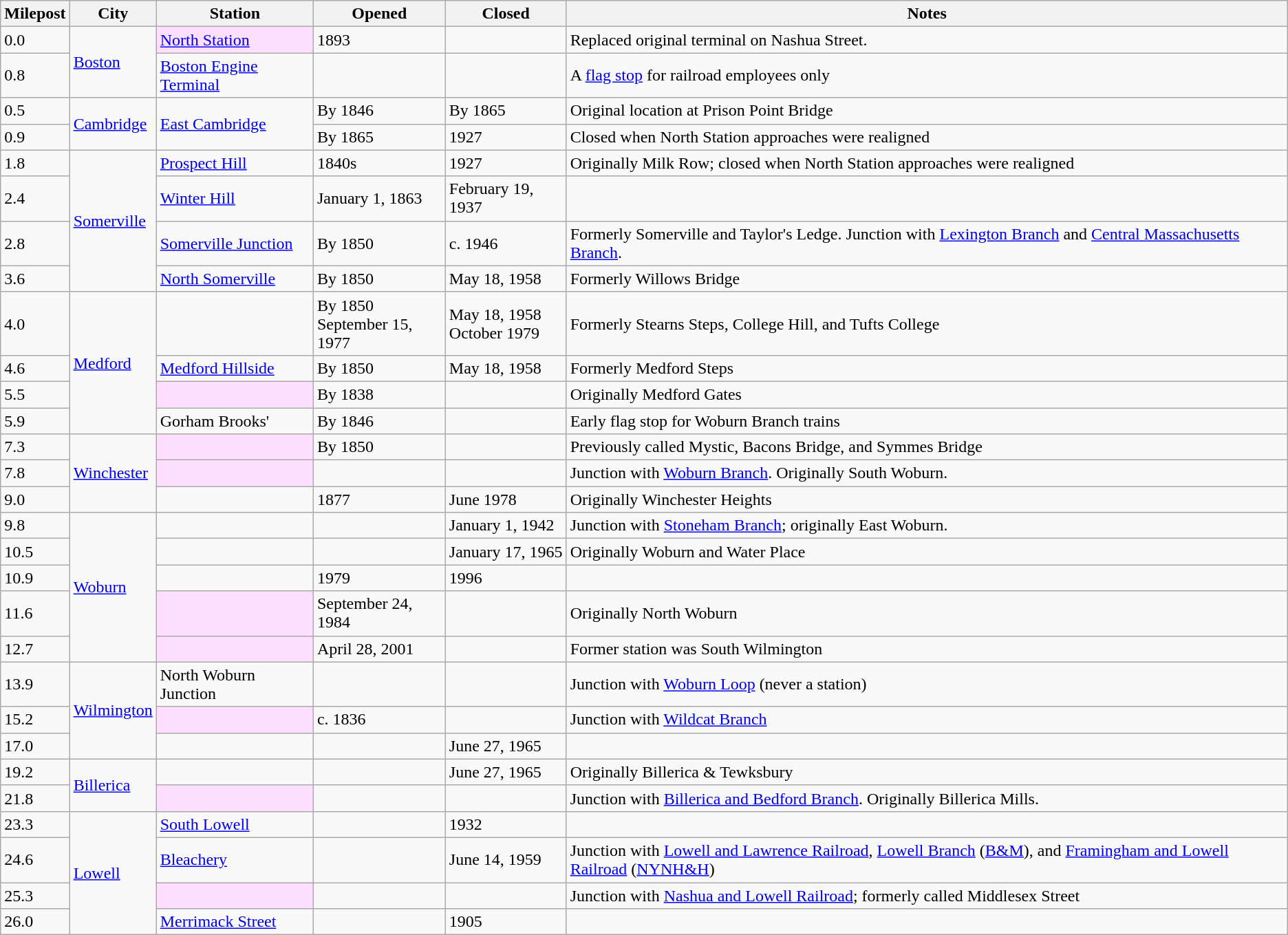<table class="wikitable">
<tr>
<th>Milepost</th>
<th>City</th>
<th>Station</th>
<th>Opened</th>
<th>Closed</th>
<th>Notes</th>
</tr>
<tr>
<td>0.0</td>
<td rowspan=2><a href='#'>Boston</a></td>
<td bgcolor=ffdfff><a href='#'>North Station</a></td>
<td>1893</td>
<td></td>
<td>Replaced original terminal on Nashua Street.</td>
</tr>
<tr>
<td>0.8</td>
<td><a href='#'>Boston Engine Terminal</a></td>
<td></td>
<td></td>
<td>A <a href='#'>flag stop</a> for railroad employees only</td>
</tr>
<tr>
<td>0.5</td>
<td rowspan="2"><a href='#'>Cambridge</a></td>
<td rowspan="2"><a href='#'>East Cambridge</a></td>
<td>By 1846</td>
<td>By 1865</td>
<td>Original location at Prison Point Bridge</td>
</tr>
<tr>
<td>0.9</td>
<td>By 1865</td>
<td>1927</td>
<td>Closed when North Station approaches were realigned</td>
</tr>
<tr>
<td>1.8</td>
<td rowspan=4><a href='#'>Somerville</a></td>
<td><a href='#'>Prospect Hill</a></td>
<td>1840s</td>
<td>1927</td>
<td>Originally Milk Row; closed when North Station approaches were realigned</td>
</tr>
<tr>
<td>2.4</td>
<td><a href='#'>Winter Hill</a></td>
<td>January 1, 1863</td>
<td>February 19, 1937</td>
<td></td>
</tr>
<tr>
<td>2.8</td>
<td><a href='#'>Somerville Junction</a></td>
<td>By 1850</td>
<td>c. 1946</td>
<td>Formerly Somerville and Taylor's Ledge. Junction with <a href='#'>Lexington Branch</a> and <a href='#'>Central Massachusetts Branch</a>.</td>
</tr>
<tr>
<td>3.6</td>
<td><a href='#'>North Somerville</a></td>
<td>By 1850</td>
<td>May 18, 1958</td>
<td>Formerly Willows Bridge</td>
</tr>
<tr>
<td>4.0</td>
<td rowspan=4><a href='#'>Medford</a></td>
<td></td>
<td>By 1850<br>September 15, 1977</td>
<td>May 18, 1958<br>October 1979</td>
<td>Formerly Stearns Steps, College Hill, and Tufts College</td>
</tr>
<tr>
<td>4.6</td>
<td><a href='#'>Medford Hillside</a></td>
<td>By 1850</td>
<td>May 18, 1958</td>
<td>Formerly Medford Steps</td>
</tr>
<tr>
<td>5.5</td>
<td bgcolor=ffdfff></td>
<td>By 1838</td>
<td></td>
<td>Originally Medford Gates</td>
</tr>
<tr>
<td>5.9</td>
<td>Gorham Brooks'</td>
<td>By 1846</td>
<td></td>
<td>Early flag stop for Woburn Branch trains</td>
</tr>
<tr>
<td>7.3</td>
<td rowspan=3><a href='#'>Winchester</a></td>
<td bgcolor=ffdfff></td>
<td>By 1850</td>
<td></td>
<td>Previously called Mystic, Bacons Bridge, and Symmes Bridge</td>
</tr>
<tr>
<td>7.8</td>
<td bgcolor=ffdfff></td>
<td></td>
<td></td>
<td>Junction with <a href='#'>Woburn Branch</a>. Originally South Woburn.</td>
</tr>
<tr>
<td>9.0</td>
<td></td>
<td>1877</td>
<td>June 1978</td>
<td>Originally Winchester Heights</td>
</tr>
<tr>
<td>9.8</td>
<td rowspan=5><a href='#'>Woburn</a></td>
<td></td>
<td></td>
<td>January 1, 1942</td>
<td>Junction with <a href='#'>Stoneham Branch</a>; originally East Woburn.</td>
</tr>
<tr>
<td>10.5</td>
<td></td>
<td></td>
<td>January 17, 1965</td>
<td>Originally Woburn and Water Place</td>
</tr>
<tr>
<td>10.9</td>
<td></td>
<td>1979</td>
<td>1996</td>
<td></td>
</tr>
<tr>
<td>11.6</td>
<td bgcolor=ffdfff></td>
<td>September 24, 1984</td>
<td></td>
<td>Originally North Woburn</td>
</tr>
<tr>
<td>12.7</td>
<td bgcolor=ffdfff></td>
<td>April 28, 2001</td>
<td></td>
<td>Former station was South Wilmington</td>
</tr>
<tr>
<td>13.9</td>
<td rowspan=3><a href='#'>Wilmington</a></td>
<td>North Woburn Junction</td>
<td></td>
<td></td>
<td>Junction with <a href='#'>Woburn Loop</a> (never a station)</td>
</tr>
<tr>
<td>15.2</td>
<td bgcolor=ffdfff></td>
<td>c. 1836</td>
<td></td>
<td>Junction with <a href='#'>Wildcat Branch</a></td>
</tr>
<tr>
<td>17.0</td>
<td></td>
<td></td>
<td>June 27, 1965</td>
<td></td>
</tr>
<tr>
<td>19.2</td>
<td rowspan=2><a href='#'>Billerica</a></td>
<td></td>
<td></td>
<td>June 27, 1965</td>
<td>Originally Billerica & Tewksbury</td>
</tr>
<tr>
<td>21.8</td>
<td bgcolor=ffdfff></td>
<td></td>
<td></td>
<td>Junction with <a href='#'>Billerica and Bedford Branch</a>. Originally Billerica Mills.</td>
</tr>
<tr>
<td>23.3</td>
<td rowspan=4><a href='#'>Lowell</a></td>
<td><a href='#'>South Lowell</a></td>
<td></td>
<td>1932</td>
<td></td>
</tr>
<tr>
<td>24.6</td>
<td><a href='#'>Bleachery</a></td>
<td></td>
<td>June 14, 1959</td>
<td>Junction with <a href='#'>Lowell and Lawrence Railroad</a>, <a href='#'>Lowell Branch</a> (<a href='#'>B&M</a>), and <a href='#'>Framingham and Lowell Railroad</a> (<a href='#'>NYNH&H</a>)</td>
</tr>
<tr>
<td>25.3</td>
<td bgcolor=ffdfff></td>
<td></td>
<td></td>
<td>Junction with <a href='#'>Nashua and Lowell Railroad</a>; formerly called Middlesex Street</td>
</tr>
<tr>
<td>26.0</td>
<td><a href='#'>Merrimack Street</a></td>
<td></td>
<td>1905</td>
<td></td>
</tr>
</table>
